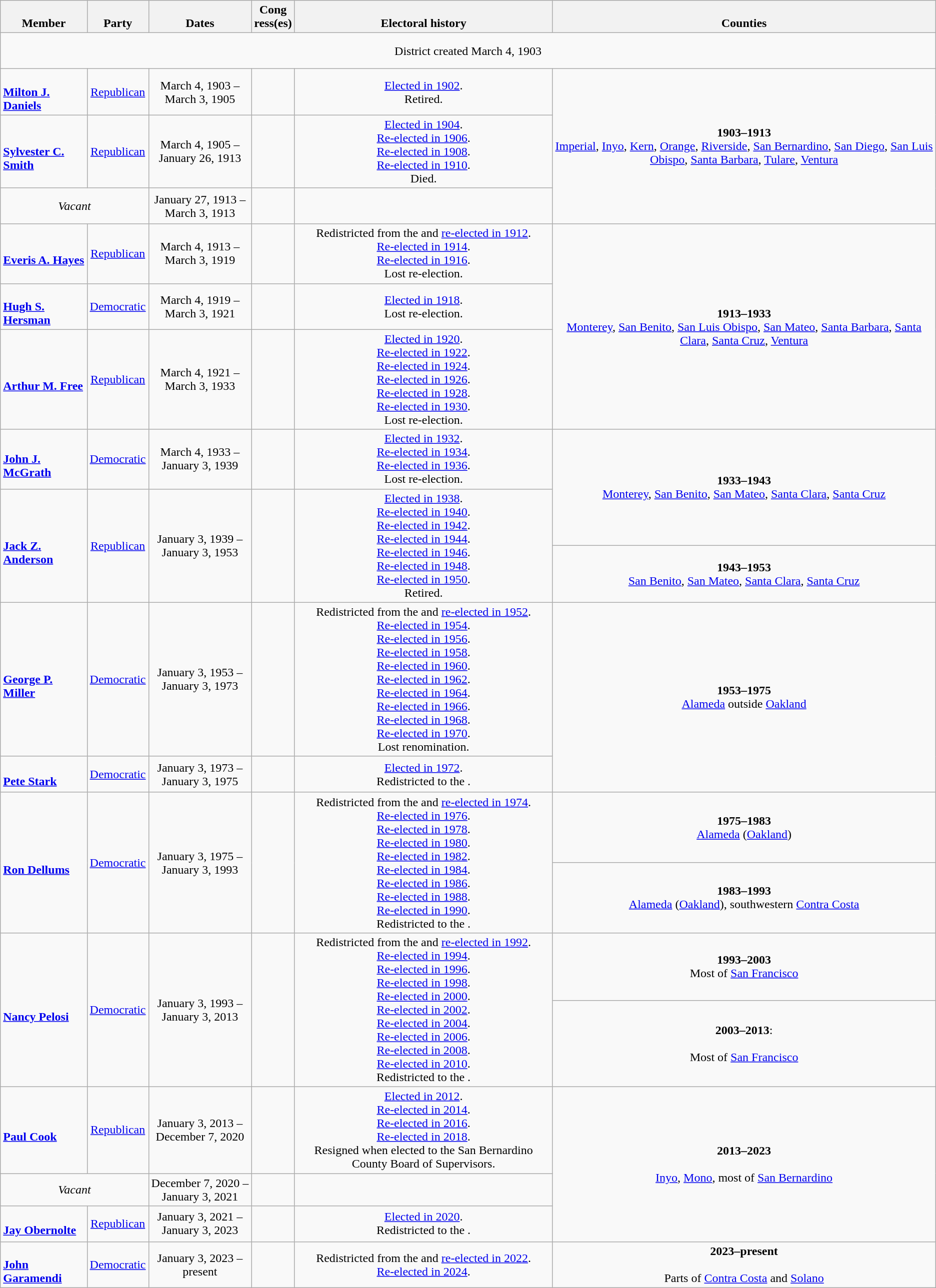<table class=wikitable style="text-align:center">
<tr valign=bottom>
<th>Member</th>
<th>Party</th>
<th>Dates</th>
<th>Cong<br>ress(es)</th>
<th>Electoral history</th>
<th>Counties</th>
</tr>
<tr style="height:3em">
<td colspan=6>District created March 4, 1903</td>
</tr>
<tr style="height:3em">
<td align=left><br><strong><a href='#'>Milton J. Daniels</a></strong><br></td>
<td><a href='#'>Republican</a></td>
<td nowrap>March 4, 1903 –<br>March 3, 1905</td>
<td></td>
<td><a href='#'>Elected in 1902</a>.<br>Retired.</td>
<td rowspan=3><strong>1903–1913</strong><br><a href='#'>Imperial</a>, <a href='#'>Inyo</a>, <a href='#'>Kern</a>, <a href='#'>Orange</a>, <a href='#'>Riverside</a>, <a href='#'>San Bernardino</a>, <a href='#'>San Diego</a>, <a href='#'>San Luis Obispo</a>, <a href='#'>Santa Barbara</a>, <a href='#'>Tulare</a>, <a href='#'>Ventura</a></td>
</tr>
<tr style="height:3em">
<td align=left><br><strong><a href='#'>Sylvester C. Smith</a></strong><br></td>
<td><a href='#'>Republican</a></td>
<td nowrap>March 4, 1905 –<br>January 26, 1913</td>
<td></td>
<td><a href='#'>Elected in 1904</a>.<br><a href='#'>Re-elected in 1906</a>.<br><a href='#'>Re-elected in 1908</a>.<br><a href='#'>Re-elected in 1910</a>.<br>Died.</td>
</tr>
<tr style="height:3em">
<td colspan=2><em>Vacant</em></td>
<td nowrap>January 27, 1913 –<br>March 3, 1913</td>
<td></td>
</tr>
<tr style="height:3em">
<td align=left><br><strong><a href='#'>Everis A. Hayes</a></strong><br></td>
<td><a href='#'>Republican</a></td>
<td nowrap>March 4, 1913 –<br>March 3, 1919</td>
<td></td>
<td>Redistricted from the  and <a href='#'>re-elected in 1912</a>.<br><a href='#'>Re-elected in 1914</a>.<br><a href='#'>Re-elected in 1916</a>.<br>Lost re-election.</td>
<td rowspan=3><strong>1913–1933</strong><br><a href='#'>Monterey</a>, <a href='#'>San Benito</a>, <a href='#'>San Luis Obispo</a>, <a href='#'>San Mateo</a>, <a href='#'>Santa Barbara</a>, <a href='#'>Santa Clara</a>, <a href='#'>Santa Cruz</a>, <a href='#'>Ventura</a></td>
</tr>
<tr style="height:3em">
<td align=left><br><strong><a href='#'>Hugh S. Hersman</a></strong><br></td>
<td><a href='#'>Democratic</a></td>
<td nowrap>March 4, 1919 –<br>March 3, 1921</td>
<td></td>
<td><a href='#'>Elected in 1918</a>.<br>Lost re-election.</td>
</tr>
<tr style="height:3em">
<td align=left><br><strong><a href='#'>Arthur M. Free</a></strong><br></td>
<td><a href='#'>Republican</a></td>
<td nowrap>March 4, 1921 –<br>March 3, 1933</td>
<td></td>
<td><a href='#'>Elected in 1920</a>.<br><a href='#'>Re-elected in 1922</a>.<br><a href='#'>Re-elected in 1924</a>.<br><a href='#'>Re-elected in 1926</a>.<br><a href='#'>Re-elected in 1928</a>.<br><a href='#'>Re-elected in 1930</a>.<br>Lost re-election.</td>
</tr>
<tr style="height:3em">
<td align=left><br><strong><a href='#'>John J. McGrath</a></strong><br></td>
<td><a href='#'>Democratic</a></td>
<td nowrap>March 4, 1933 –<br>January 3, 1939</td>
<td></td>
<td><a href='#'>Elected in 1932</a>.<br><a href='#'>Re-elected in 1934</a>.<br><a href='#'>Re-elected in 1936</a>.<br>Lost re-election.</td>
<td rowspan=2><strong>1933–1943</strong><br><a href='#'>Monterey</a>, <a href='#'>San Benito</a>, <a href='#'>San Mateo</a>, <a href='#'>Santa Clara</a>, <a href='#'>Santa Cruz</a></td>
</tr>
<tr style="height:3em">
<td align=left rowspan=2><br><strong><a href='#'>Jack Z. Anderson</a></strong><br></td>
<td rowspan=2 ><a href='#'>Republican</a></td>
<td rowspan=2 nowrap>January 3, 1939 –<br>January 3, 1953</td>
<td rowspan=2></td>
<td rowspan=2><a href='#'>Elected in 1938</a>.<br><a href='#'>Re-elected in 1940</a>.<br><a href='#'>Re-elected in 1942</a>.<br><a href='#'>Re-elected in 1944</a>.<br><a href='#'>Re-elected in 1946</a>.<br><a href='#'>Re-elected in 1948</a>.<br><a href='#'>Re-elected in 1950</a>.<br>Retired.</td>
</tr>
<tr style="height:3em">
<td><strong>1943–1953</strong><br><a href='#'>San Benito</a>, <a href='#'>San Mateo</a>, <a href='#'>Santa Clara</a>, <a href='#'>Santa Cruz</a></td>
</tr>
<tr style="height:3em">
<td align=left><br><strong><a href='#'>George P. Miller</a></strong><br></td>
<td><a href='#'>Democratic</a></td>
<td nowrap>January 3, 1953 –<br>January 3, 1973</td>
<td></td>
<td>Redistricted from the  and <a href='#'>re-elected in 1952</a>.<br><a href='#'>Re-elected in 1954</a>.<br><a href='#'>Re-elected in 1956</a>.<br><a href='#'>Re-elected in 1958</a>.<br><a href='#'>Re-elected in 1960</a>.<br><a href='#'>Re-elected in 1962</a>.<br><a href='#'>Re-elected in 1964</a>.<br><a href='#'>Re-elected in 1966</a>.<br><a href='#'>Re-elected in 1968</a>.<br><a href='#'>Re-elected in 1970</a>.<br>Lost renomination.</td>
<td rowspan=2><strong>1953–1975</strong><br><a href='#'>Alameda</a> outside <a href='#'>Oakland</a></td>
</tr>
<tr style="height:3em">
<td align=left><br><strong><a href='#'>Pete Stark</a></strong><br></td>
<td><a href='#'>Democratic</a></td>
<td nowrap>January 3, 1973 –<br>January 3, 1975</td>
<td></td>
<td><a href='#'>Elected in 1972</a>.<br>Redistricted to the .</td>
</tr>
<tr style="height:3em">
<td align=left rowspan=2><br><strong><a href='#'>Ron Dellums</a></strong><br></td>
<td rowspan=2 ><a href='#'>Democratic</a></td>
<td nowrap rowspan=2>January 3, 1975 –<br>January 3, 1993</td>
<td rowspan=2></td>
<td rowspan=2>Redistricted from the  and <a href='#'>re-elected in 1974</a>.<br><a href='#'>Re-elected in 1976</a>.<br><a href='#'>Re-elected in 1978</a>.<br><a href='#'>Re-elected in 1980</a>.<br><a href='#'>Re-elected in 1982</a>.<br><a href='#'>Re-elected in 1984</a>.<br><a href='#'>Re-elected in 1986</a>.<br><a href='#'>Re-elected in 1988</a>.<br><a href='#'>Re-elected in 1990</a>.<br>Redistricted to the .</td>
<td><strong>1975–1983</strong><br><a href='#'>Alameda</a> (<a href='#'>Oakland</a>)</td>
</tr>
<tr style="height:3em">
<td><strong>1983–1993</strong><br><a href='#'>Alameda</a> (<a href='#'>Oakland</a>), southwestern <a href='#'>Contra Costa</a></td>
</tr>
<tr style="height:3em">
<td rowspan=2 align=left><br><strong><a href='#'>Nancy Pelosi</a></strong><br></td>
<td rowspan=2 ><a href='#'>Democratic</a></td>
<td rowspan=2 nowrap>January 3, 1993 –<br>January 3, 2013</td>
<td rowspan=2></td>
<td rowspan=2>Redistricted from the  and <a href='#'>re-elected in 1992</a>.<br><a href='#'>Re-elected in 1994</a>.<br><a href='#'>Re-elected in 1996</a>.<br><a href='#'>Re-elected in 1998</a>.<br><a href='#'>Re-elected in 2000</a>.<br><a href='#'>Re-elected in 2002</a>.<br><a href='#'>Re-elected in 2004</a>.<br><a href='#'>Re-elected in 2006</a>.<br><a href='#'>Re-elected in 2008</a>.<br><a href='#'>Re-elected in 2010</a>.<br>Redistricted to the .</td>
<td><strong>1993–2003</strong><br>Most of <a href='#'>San Francisco</a></td>
</tr>
<tr style="height:3em">
<td><strong>2003–2013</strong>:<br><br>Most of <a href='#'>San Francisco</a></td>
</tr>
<tr style="height:3em">
<td align=left><br><strong><a href='#'>Paul Cook</a></strong><br></td>
<td><a href='#'>Republican</a></td>
<td nowrap>January 3, 2013 –<br>December 7, 2020</td>
<td></td>
<td><a href='#'>Elected in 2012</a>.<br><a href='#'>Re-elected in 2014</a>.<br><a href='#'>Re-elected in 2016</a>.<br><a href='#'>Re-elected in 2018</a>.<br>Resigned when elected to the San Bernardino County Board of Supervisors.</td>
<td rowspan=3><strong>2013–2023</strong><br><br> <a href='#'>Inyo</a>, <a href='#'>Mono</a>, most of <a href='#'>San Bernardino</a></td>
</tr>
<tr>
<td colspan=2><em>Vacant</em></td>
<td nowrap>December 7, 2020 –<br>January 3, 2021</td>
<td></td>
</tr>
<tr style="height:3em">
<td align=left><br><strong><a href='#'>Jay Obernolte</a></strong><br></td>
<td><a href='#'>Republican</a></td>
<td nowrap>January 3, 2021 –<br>January 3, 2023</td>
<td></td>
<td><a href='#'>Elected in 2020</a>.<br>Redistricted to the .</td>
</tr>
<tr style="height:3em">
<td align=left><br><strong><a href='#'>John Garamendi</a></strong><br></td>
<td><a href='#'>Democratic</a></td>
<td nowrap>January 3, 2023 –<br>present</td>
<td></td>
<td>Redistricted from the  and <a href='#'>re-elected in 2022</a>.<br><a href='#'>Re-elected in 2024</a>.</td>
<td><strong>2023–present</strong><br><br>Parts of <a href='#'>Contra Costa</a> and <a href='#'>Solano</a></td>
</tr>
</table>
